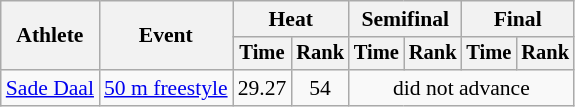<table class=wikitable style="font-size:90%">
<tr>
<th rowspan="2">Athlete</th>
<th rowspan="2">Event</th>
<th colspan="2">Heat</th>
<th colspan="2">Semifinal</th>
<th colspan="2">Final</th>
</tr>
<tr style="font-size:95%">
<th>Time</th>
<th>Rank</th>
<th>Time</th>
<th>Rank</th>
<th>Time</th>
<th>Rank</th>
</tr>
<tr align=center>
<td align=left><a href='#'>Sade Daal</a></td>
<td align=left><a href='#'>50 m freestyle</a></td>
<td>29.27</td>
<td>54</td>
<td colspan=4>did not advance</td>
</tr>
</table>
